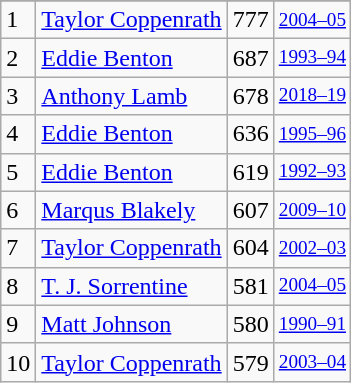<table class="wikitable">
<tr>
</tr>
<tr>
<td>1</td>
<td><a href='#'>Taylor Coppenrath</a></td>
<td>777</td>
<td style="font-size:80%;"><a href='#'>2004–05</a></td>
</tr>
<tr>
<td>2</td>
<td><a href='#'>Eddie Benton</a></td>
<td>687</td>
<td style="font-size:80%;"><a href='#'>1993–94</a></td>
</tr>
<tr>
<td>3</td>
<td><a href='#'>Anthony Lamb</a></td>
<td>678</td>
<td style="font-size:80%;"><a href='#'>2018–19</a></td>
</tr>
<tr>
<td>4</td>
<td><a href='#'>Eddie Benton</a></td>
<td>636</td>
<td style="font-size:80%;"><a href='#'>1995–96</a></td>
</tr>
<tr>
<td>5</td>
<td><a href='#'>Eddie Benton</a></td>
<td>619</td>
<td style="font-size:80%;"><a href='#'>1992–93</a></td>
</tr>
<tr>
<td>6</td>
<td><a href='#'>Marqus Blakely</a></td>
<td>607</td>
<td style="font-size:80%;"><a href='#'>2009–10</a></td>
</tr>
<tr>
<td>7</td>
<td><a href='#'>Taylor Coppenrath</a></td>
<td>604</td>
<td style="font-size:80%;"><a href='#'>2002–03</a></td>
</tr>
<tr>
<td>8</td>
<td><a href='#'>T. J. Sorrentine</a></td>
<td>581</td>
<td style="font-size:80%;"><a href='#'>2004–05</a></td>
</tr>
<tr>
<td>9</td>
<td><a href='#'>Matt Johnson</a></td>
<td>580</td>
<td style="font-size:80%;"><a href='#'>1990–91</a></td>
</tr>
<tr>
<td>10</td>
<td><a href='#'>Taylor Coppenrath</a></td>
<td>579</td>
<td style="font-size:80%;"><a href='#'>2003–04</a></td>
</tr>
</table>
